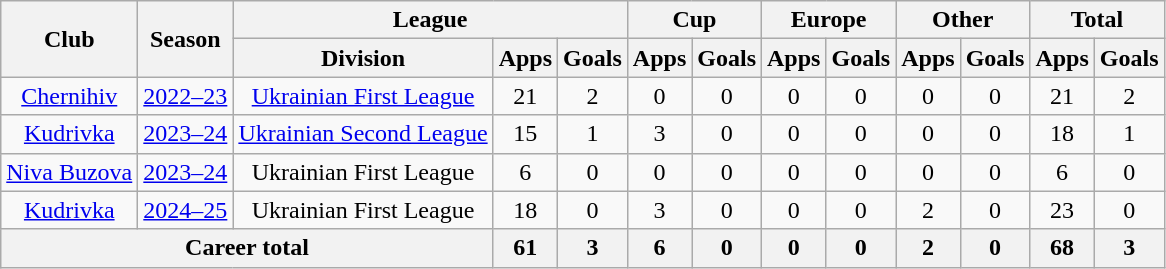<table class="wikitable" style="text-align:center">
<tr>
<th rowspan="2">Club</th>
<th rowspan="2">Season</th>
<th colspan="3">League</th>
<th colspan="2">Cup</th>
<th colspan="2">Europe</th>
<th colspan="2">Other</th>
<th colspan="2">Total</th>
</tr>
<tr>
<th>Division</th>
<th>Apps</th>
<th>Goals</th>
<th>Apps</th>
<th>Goals</th>
<th>Apps</th>
<th>Goals</th>
<th>Apps</th>
<th>Goals</th>
<th>Apps</th>
<th>Goals</th>
</tr>
<tr>
<td><a href='#'>Chernihiv</a></td>
<td><a href='#'>2022–23</a></td>
<td><a href='#'>Ukrainian First League</a></td>
<td>21</td>
<td>2</td>
<td>0</td>
<td>0</td>
<td>0</td>
<td>0</td>
<td>0</td>
<td>0</td>
<td>21</td>
<td>2</td>
</tr>
<tr>
<td><a href='#'>Kudrivka</a></td>
<td><a href='#'>2023–24</a></td>
<td><a href='#'>Ukrainian Second League</a></td>
<td>15</td>
<td>1</td>
<td>3</td>
<td>0</td>
<td>0</td>
<td>0</td>
<td>0</td>
<td>0</td>
<td>18</td>
<td>1</td>
</tr>
<tr>
<td><a href='#'>Niva Buzova</a></td>
<td><a href='#'>2023–24</a></td>
<td>Ukrainian First League</td>
<td>6</td>
<td>0</td>
<td>0</td>
<td>0</td>
<td>0</td>
<td>0</td>
<td>0</td>
<td>0</td>
<td>6</td>
<td>0</td>
</tr>
<tr>
<td><a href='#'>Kudrivka</a></td>
<td><a href='#'>2024–25</a></td>
<td>Ukrainian First League</td>
<td>18</td>
<td>0</td>
<td>3</td>
<td>0</td>
<td>0</td>
<td>0</td>
<td>2</td>
<td>0</td>
<td>23</td>
<td>0</td>
</tr>
<tr>
<th colspan="3">Career total</th>
<th>61</th>
<th>3</th>
<th>6</th>
<th>0</th>
<th>0</th>
<th>0</th>
<th>2</th>
<th>0</th>
<th>68</th>
<th>3</th>
</tr>
</table>
